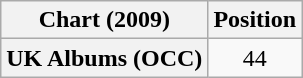<table class="wikitable plainrowheaders" style="text-align:center">
<tr>
<th scope="col">Chart (2009)</th>
<th scope="col">Position</th>
</tr>
<tr>
<th scope="row">UK Albums (OCC)</th>
<td>44</td>
</tr>
</table>
